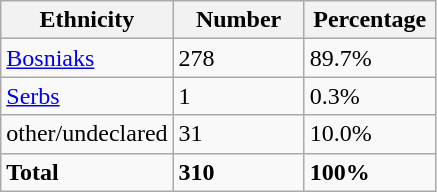<table class="wikitable">
<tr>
<th width="100px">Ethnicity</th>
<th width="80px">Number</th>
<th width="80px">Percentage</th>
</tr>
<tr>
<td><a href='#'>Bosniaks</a></td>
<td>278</td>
<td>89.7%</td>
</tr>
<tr>
<td><a href='#'>Serbs</a></td>
<td>1</td>
<td>0.3%</td>
</tr>
<tr>
<td>other/undeclared</td>
<td>31</td>
<td>10.0%</td>
</tr>
<tr>
<td><strong>Total</strong></td>
<td><strong>310</strong></td>
<td><strong>100%</strong></td>
</tr>
</table>
